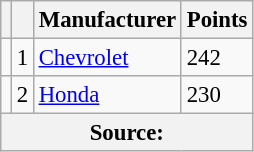<table class="wikitable" style="font-size: 95%;">
<tr>
<th scope="col"></th>
<th scope="col"></th>
<th scope="col">Manufacturer</th>
<th scope="col">Points</th>
</tr>
<tr>
<td align="left"></td>
<td align="center">1</td>
<td> <a href='#'>Chevrolet</a></td>
<td>242</td>
</tr>
<tr>
<td align="left"></td>
<td align="center">2</td>
<td> <a href='#'>Honda</a></td>
<td>230</td>
</tr>
<tr>
<th colspan=4>Source:</th>
</tr>
</table>
